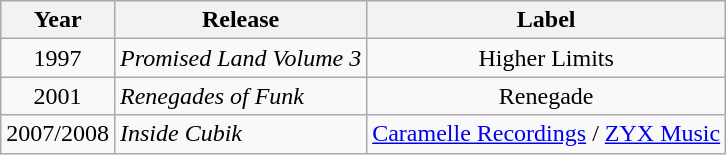<table class=wikitable>
<tr>
<th>Year</th>
<th>Release</th>
<th>Label</th>
</tr>
<tr>
<td style="text-align:center;">1997</td>
<td><em>Promised Land Volume 3</em></td>
<td style="text-align:center;">Higher Limits</td>
</tr>
<tr>
<td style="text-align:center;">2001</td>
<td><em>Renegades of Funk</em></td>
<td style="text-align:center;">Renegade</td>
</tr>
<tr>
<td style="text-align:center;">2007/2008</td>
<td><em>Inside Cubik</em></td>
<td style="text-align:center;"><a href='#'>Caramelle Recordings</a> / <a href='#'>ZYX Music</a></td>
</tr>
</table>
